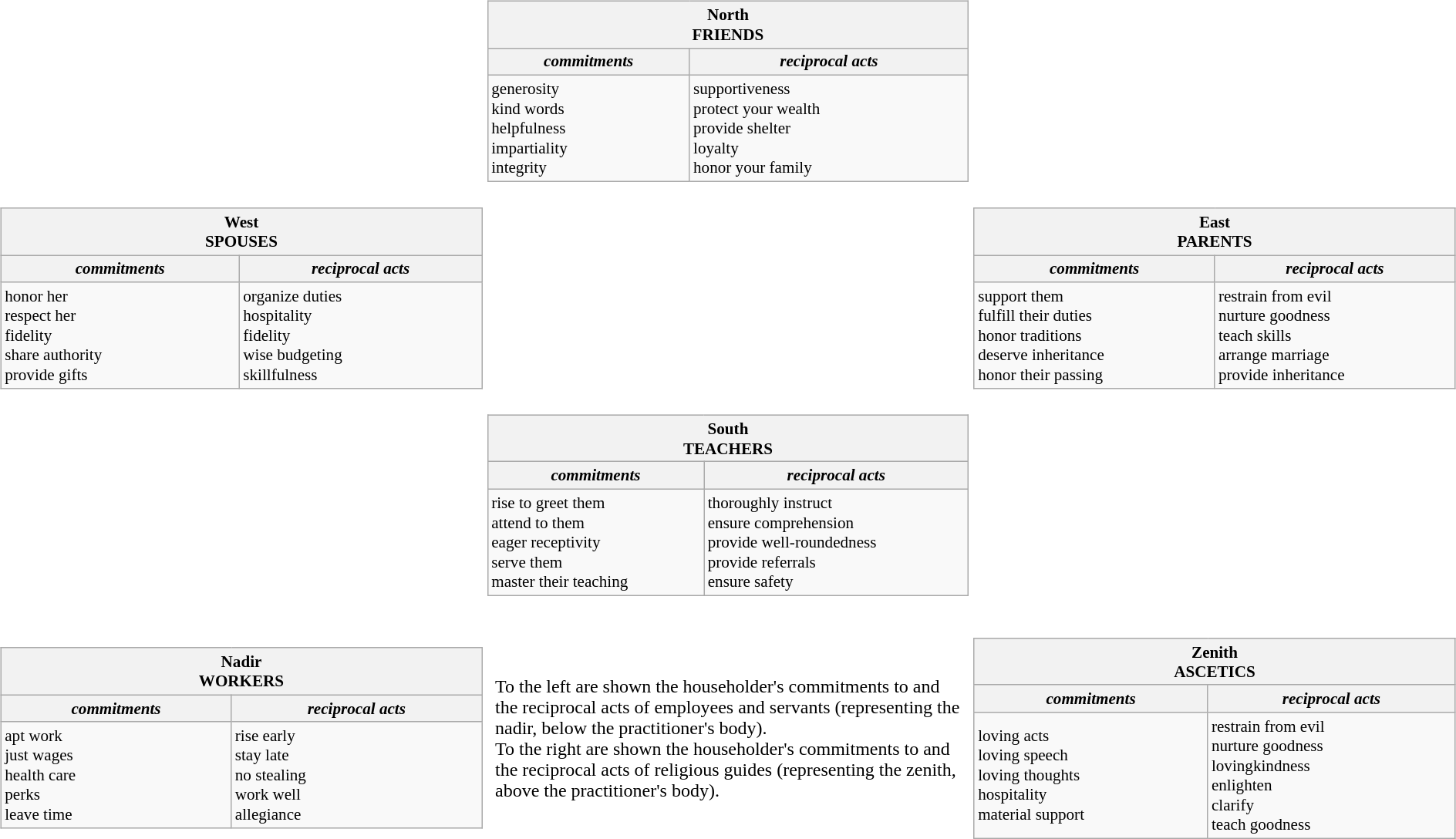<table style="margin:0.5em auto">
<tr>
<td></td>
<td style="width:33%"><br><table class="wikitable" style="font-size:88%; white-space:nowrap; margin:0; width:100%">
<tr>
<th colspan=2>North<br>FRIENDS</th>
</tr>
<tr>
<th><em>commitments</em></th>
<th><em>reciprocal acts</em></th>
</tr>
<tr style="vertical-align:top">
<td>generosity<br>kind words<br>helpfulness<br>impartiality<br>integrity</td>
<td>supportiveness<br>protect your wealth<br>provide shelter<br>loyalty<br>honor your family</td>
</tr>
</table>
</td>
<td></td>
</tr>
<tr>
<td style="width:33%"><br><table class="wikitable" style="font-size:88%; white-space:nowrap; margin:0; width:100%">
<tr>
<th colspan=2>West<br>SPOUSES</th>
</tr>
<tr>
<th><em>commitments</em></th>
<th><em>reciprocal acts</em></th>
</tr>
<tr style="vertical-align:top">
<td>honor her<br>respect her<br>fidelity<br>share authority<br>provide gifts</td>
<td>organize duties<br>hospitality<br>fidelity<br>wise budgeting<br>skillfulness</td>
</tr>
</table>
</td>
<td></td>
<td style="width:33%"><br><table class="wikitable" style="font-size:88%; white-space:nowrap; margin:0; width:100%">
<tr>
<th colspan=2>East<br>PARENTS</th>
</tr>
<tr>
<th><em>commitments</em></th>
<th><em>reciprocal acts</em></th>
</tr>
<tr style="vertical-align:top">
<td>support them<br>fulfill their duties<br>honor traditions<br>deserve inheritance<br>honor their passing</td>
<td>restrain from evil<br>nurture goodness<br>teach skills<br>arrange marriage<br>provide inheritance</td>
</tr>
</table>
</td>
</tr>
<tr>
<td></td>
<td style="width:33%"><br><table class="wikitable" style="font-size:88%; white-space:nowrap; margin:0; width:100%">
<tr>
<th colspan=2>South<br>TEACHERS</th>
</tr>
<tr>
<th><em>commitments</em></th>
<th><em>reciprocal acts</em></th>
</tr>
<tr style="vertical-align:top">
<td>rise to greet them<br>attend to them<br>eager receptivity<br>serve them<br>master their teaching</td>
<td>thoroughly instruct<br>ensure comprehension<br>provide well-roundedness<br>provide referrals<br>ensure safety</td>
</tr>
</table>
</td>
<td></td>
</tr>
<tr>
<td><br><table class="wikitable" style="font-size:88%; white-space:nowrap; width:100%;">
<tr>
<th colspan=2>Nadir<br>WORKERS</th>
</tr>
<tr>
<th><em>commitments</em></th>
<th><em>reciprocal acts</em></th>
</tr>
<tr style="vertical-align:top">
<td>apt work<br>just wages<br>health care<br>perks<br>leave time</td>
<td>rise early<br>stay late<br>no stealing<br>work well<br>allegiance</td>
</tr>
</table>
</td>
<td style="padding-left:0.5em; padding-right:0.5em;"><br>To the left are shown the householder's commitments to and the reciprocal acts of employees and servants (representing the nadir, below the practitioner's body).<br>To the right are shown the householder's commitments to and the reciprocal acts of religious guides (representing the zenith, above the practitioner's body).</td>
<td><br><table class="wikitable" style="font-size:88%; white-space:nowrap; width:100%;">
<tr>
<th colspan=2>Zenith<br>ASCETICS</th>
</tr>
<tr style="vertical-align:top">
<th><em>commitments</em></th>
<th><em>reciprocal acts</em></th>
</tr>
<tr>
<td>loving acts<br>loving speech<br>loving thoughts<br>hospitality<br>material support</td>
<td>restrain  from evil<br>nurture goodness<br>lovingkindness<br>enlighten<br>clarify<br>teach goodness</td>
</tr>
</table>
</td>
</tr>
</table>
